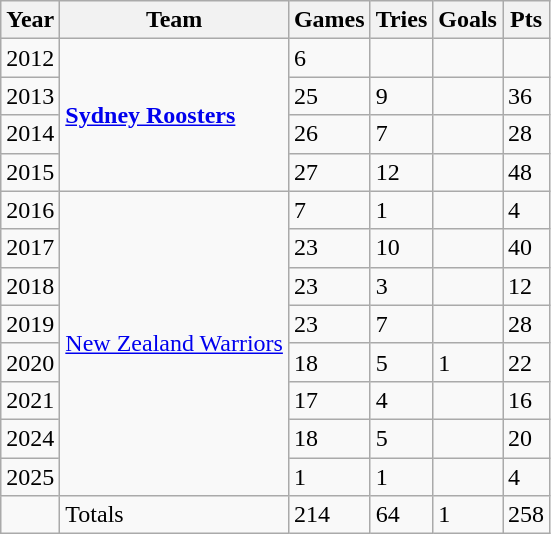<table class="wikitable">
<tr>
<th>Year</th>
<th>Team</th>
<th>Games</th>
<th>Tries</th>
<th>Goals</th>
<th>Pts</th>
</tr>
<tr>
<td>2012</td>
<td rowspan="4"> <strong><a href='#'>Sydney Roosters</a></strong></td>
<td>6</td>
<td></td>
<td></td>
<td></td>
</tr>
<tr>
<td>2013</td>
<td>25</td>
<td>9</td>
<td></td>
<td>36</td>
</tr>
<tr>
<td>2014</td>
<td>26</td>
<td>7</td>
<td></td>
<td>28</td>
</tr>
<tr>
<td>2015</td>
<td>27</td>
<td>12</td>
<td></td>
<td>48</td>
</tr>
<tr>
<td>2016</td>
<td rowspan="8"> <a href='#'>New Zealand Warriors</a></td>
<td>7</td>
<td>1</td>
<td></td>
<td>4</td>
</tr>
<tr>
<td>2017</td>
<td>23</td>
<td>10</td>
<td></td>
<td>40</td>
</tr>
<tr>
<td>2018</td>
<td>23</td>
<td>3</td>
<td></td>
<td>12</td>
</tr>
<tr>
<td>2019</td>
<td>23</td>
<td>7</td>
<td></td>
<td>28</td>
</tr>
<tr>
<td>2020</td>
<td>18</td>
<td>5</td>
<td>1</td>
<td>22</td>
</tr>
<tr>
<td>2021</td>
<td>17</td>
<td>4</td>
<td></td>
<td>16</td>
</tr>
<tr>
<td>2024</td>
<td>18</td>
<td>5</td>
<td></td>
<td>20</td>
</tr>
<tr>
<td>2025</td>
<td>1</td>
<td>1</td>
<td></td>
<td>4</td>
</tr>
<tr>
<td></td>
<td>Totals</td>
<td>214</td>
<td>64</td>
<td>1</td>
<td>258</td>
</tr>
</table>
